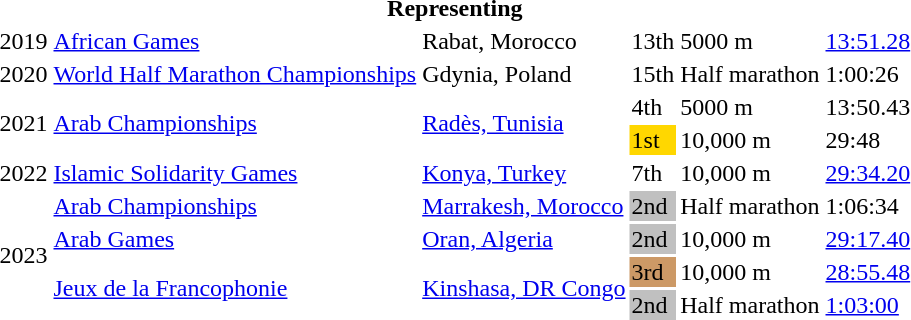<table>
<tr>
<th colspan="6">Representing </th>
</tr>
<tr>
<td>2019</td>
<td><a href='#'>African Games</a></td>
<td>Rabat, Morocco</td>
<td>13th</td>
<td>5000 m</td>
<td><a href='#'>13:51.28</a></td>
</tr>
<tr>
<td>2020</td>
<td><a href='#'>World Half Marathon Championships</a></td>
<td>Gdynia, Poland</td>
<td>15th</td>
<td>Half marathon</td>
<td>1:00:26</td>
</tr>
<tr>
<td rowspan=2>2021</td>
<td rowspan=2><a href='#'>Arab Championships</a></td>
<td rowspan=2><a href='#'>Radès, Tunisia</a></td>
<td>4th</td>
<td>5000 m</td>
<td>13:50.43</td>
</tr>
<tr>
<td bgcolor=gold>1st</td>
<td>10,000 m</td>
<td>29:48</td>
</tr>
<tr>
<td>2022</td>
<td><a href='#'>Islamic Solidarity Games</a></td>
<td><a href='#'>Konya, Turkey</a></td>
<td>7th</td>
<td>10,000 m</td>
<td><a href='#'>29:34.20</a></td>
</tr>
<tr>
<td rowspan=4>2023</td>
<td><a href='#'>Arab Championships</a></td>
<td><a href='#'>Marrakesh, Morocco</a></td>
<td bgcolor=silver>2nd</td>
<td>Half marathon</td>
<td>1:06:34</td>
</tr>
<tr>
<td><a href='#'>Arab Games</a></td>
<td><a href='#'>Oran, Algeria</a></td>
<td bgcolor=silver>2nd</td>
<td>10,000 m</td>
<td><a href='#'>29:17.40</a></td>
</tr>
<tr>
<td rowspan=2><a href='#'>Jeux de la Francophonie</a></td>
<td rowspan=2><a href='#'>Kinshasa, DR Congo</a></td>
<td bgcolor=cc9966>3rd</td>
<td>10,000 m</td>
<td><a href='#'>28:55.48</a></td>
</tr>
<tr>
<td bgcolor=silver>2nd</td>
<td>Half marathon</td>
<td><a href='#'>1:03:00</a></td>
</tr>
</table>
